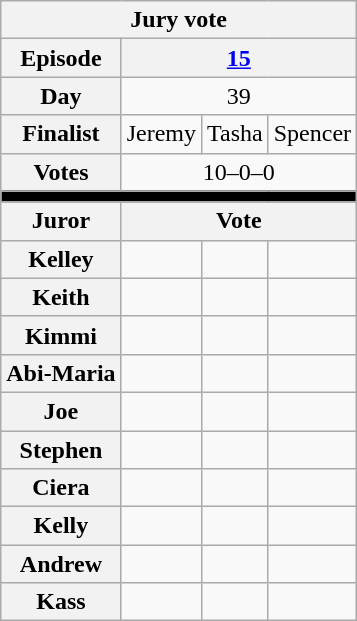<table class="wikitable" style="text-align:center">
<tr>
<th colspan=4>Jury vote</th>
</tr>
<tr>
<th>Episode</th>
<th colspan=3><a href='#'>15</a></th>
</tr>
<tr>
<th>Day</th>
<td colspan=3>39</td>
</tr>
<tr>
<th>Finalist</th>
<td>Jeremy</td>
<td>Tasha</td>
<td>Spencer</td>
</tr>
<tr>
<th>Votes</th>
<td colspan=3>10–0–0</td>
</tr>
<tr>
<td bgcolor=black colspan=4></td>
</tr>
<tr>
<th>Juror</th>
<th colspan=3>Vote</th>
</tr>
<tr>
<th>Kelley</th>
<td></td>
<td></td>
<td></td>
</tr>
<tr>
<th>Keith</th>
<td></td>
<td></td>
<td></td>
</tr>
<tr>
<th>Kimmi</th>
<td></td>
<td></td>
<td></td>
</tr>
<tr>
<th>Abi-Maria</th>
<td></td>
<td></td>
<td></td>
</tr>
<tr>
<th>Joe</th>
<td></td>
<td></td>
<td></td>
</tr>
<tr>
<th>Stephen</th>
<td></td>
<td></td>
<td></td>
</tr>
<tr>
<th>Ciera</th>
<td></td>
<td></td>
<td></td>
</tr>
<tr>
<th>Kelly</th>
<td></td>
<td></td>
<td></td>
</tr>
<tr>
<th>Andrew</th>
<td></td>
<td></td>
<td></td>
</tr>
<tr>
<th>Kass</th>
<td></td>
<td></td>
<td></td>
</tr>
</table>
